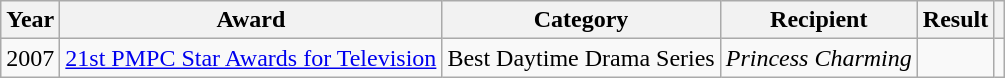<table class="wikitable">
<tr>
<th>Year</th>
<th>Award</th>
<th>Category</th>
<th>Recipient</th>
<th>Result</th>
<th></th>
</tr>
<tr>
<td>2007</td>
<td><a href='#'>21st PMPC Star Awards for Television</a></td>
<td>Best Daytime Drama Series</td>
<td><em>Princess Charming</em></td>
<td></td>
<td></td>
</tr>
</table>
